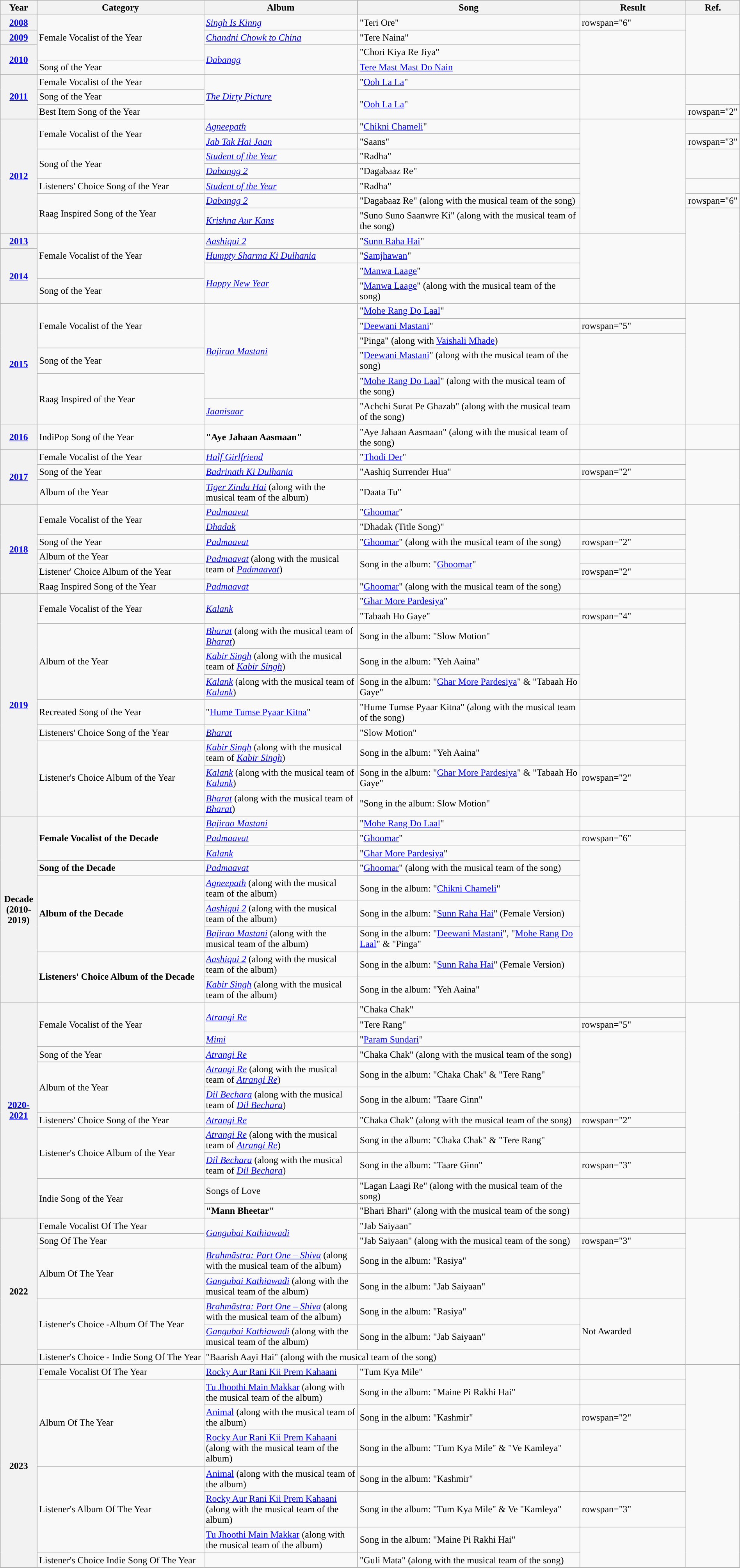<table class="wikitable plainrowheaders" width="100%" textcolor:#000;">
<tr>
<th scope="col" width=5%><strong>Year</strong></th>
<th scope="col" width=24%><strong>Category</strong></th>
<th scope="col" width=22%><strong>Album</strong></th>
<th scope="col" width=32%><strong>Song</strong></th>
<th scope="col" width=15%><strong>Result</strong></th>
<th scope="col" width=2%><strong>Ref.</strong></th>
</tr>
<tr>
<th scope="row"><a href='#'>2008</a></th>
<td rowspan="3">Female Vocalist of the Year</td>
<td><em><a href='#'>Singh Is Kinng</a></em></td>
<td>"Teri Ore"</td>
<td>rowspan="6"</td>
<td rowspan="4"></td>
</tr>
<tr>
<th scope="row"><a href='#'>2009</a></th>
<td><em><a href='#'>Chandni Chowk to China</a></em></td>
<td>"Tere Naina"</td>
</tr>
<tr>
<th scope="row" rowspan="2"><a href='#'>2010</a></th>
<td rowspan="2"><em><a href='#'>Dabangg</a></em></td>
<td>"Chori Kiya Re Jiya"</td>
</tr>
<tr>
<td>Song of the Year</td>
<td><a href='#'>Tere Mast Mast Do Nain</a></td>
</tr>
<tr>
<th scope="row" rowspan="3"><a href='#'>2011</a></th>
<td>Female Vocalist of the Year</td>
<td rowspan="3"><em><a href='#'>The Dirty Picture</a></em></td>
<td>"<a href='#'>Ooh La La</a>"</td>
<td rowspan="3"></td>
</tr>
<tr>
<td>Song of the Year</td>
<td rowspan="2">"<a href='#'>Ooh La La</a>"</td>
</tr>
<tr>
<td>Best Item Song of the Year</td>
<td>rowspan="2" </td>
</tr>
<tr>
<th scope="row" rowspan="7"><a href='#'>2012</a></th>
<td rowspan="2">Female Vocalist of the Year</td>
<td><a href='#'><em>Agneepath</em></a></td>
<td>"<a href='#'>Chikni Chameli</a>"</td>
<td rowspan="7"></td>
</tr>
<tr>
<td><em><a href='#'>Jab Tak Hai Jaan</a></em></td>
<td>"Saans"</td>
<td>rowspan="3" </td>
</tr>
<tr>
<td rowspan="2">Song of the Year</td>
<td><em><a href='#'>Student of the Year</a></em></td>
<td>"Radha"</td>
</tr>
<tr>
<td><em><a href='#'>Dabangg 2</a></em></td>
<td>"Dagabaaz Re"</td>
</tr>
<tr>
<td>Listeners' Choice Song of the Year</td>
<td><em><a href='#'>Student of the Year</a></em></td>
<td>"Radha"</td>
<td></td>
</tr>
<tr>
<td rowspan="2">Raag Inspired Song of the Year</td>
<td><em><a href='#'>Dabangg 2</a></em></td>
<td>"Dagabaaz Re" (along with the musical team of the song)</td>
<td>rowspan="6" </td>
</tr>
<tr>
<td><em><a href='#'>Krishna Aur Kans</a></em></td>
<td>"Suno Suno Saanwre Ki" (along with the musical team of the song)</td>
</tr>
<tr>
<th scope="row"><a href='#'>2013</a></th>
<td rowspan="3">Female Vocalist of the Year</td>
<td><em><a href='#'>Aashiqui 2</a></em></td>
<td>"<a href='#'>Sunn Raha Hai</a>"</td>
<td rowspan="4"></td>
</tr>
<tr>
<th scope="row" rowspan="3"><a href='#'>2014</a></th>
<td><em><a href='#'>Humpty Sharma Ki Dulhania</a></em></td>
<td>"<a href='#'>Samjhawan</a>"</td>
</tr>
<tr>
<td rowspan="2"><a href='#'><em>Happy New Year</em></a></td>
<td>"<a href='#'>Manwa Laage</a>"</td>
</tr>
<tr>
<td>Song of the Year</td>
<td>"<a href='#'>Manwa Laage</a>" (along with the musical team of the song)</td>
</tr>
<tr>
<th scope="row" rowspan="6"><a href='#'>2015</a></th>
<td rowspan="3">Female Vocalist of the Year</td>
<td rowspan="5"><em><a href='#'>Bajirao Mastani</a></em></td>
<td>"<a href='#'>Mohe Rang Do Laal</a>"</td>
<td></td>
<td rowspan="6"></td>
</tr>
<tr>
<td>"<a href='#'>Deewani Mastani</a>"</td>
<td>rowspan="5" </td>
</tr>
<tr>
<td>"Pinga" (along with <a href='#'>Vaishali Mhade</a>)</td>
</tr>
<tr>
<td>Song of the Year</td>
<td>"<a href='#'>Deewani Mastani</a>" (along with the musical team of the song)</td>
</tr>
<tr>
<td rowspan="2">Raag Inspired of the Year</td>
<td>"<a href='#'>Mohe Rang Do Laal</a>" (along with the musical team of the song)</td>
</tr>
<tr>
<td><em><a href='#'>Jaanisaar</a></em></td>
<td>"Achchi Surat Pe Ghazab" (along with the musical team of the song)</td>
</tr>
<tr>
<th scope="row"><a href='#'>2016</a></th>
<td>IndiPop Song of the Year</td>
<td><strong>"Aye Jahaan Aasmaan"</strong></td>
<td>"Aye Jahaan Aasmaan" (along with the musical team of the song)</td>
<td></td>
<td></td>
</tr>
<tr>
<th scope="row" rowspan="3"><a href='#'>2017</a></th>
<td>Female Vocalist of the Year</td>
<td><a href='#'><em>Half Girlfriend</em></a></td>
<td>"<a href='#'>Thodi Der</a>"</td>
<td></td>
<td rowspan="3"></td>
</tr>
<tr>
<td>Song of the Year</td>
<td><em><a href='#'>Badrinath Ki Dulhania</a></em></td>
<td>"Aashiq Surrender Hua"</td>
<td>rowspan="2" </td>
</tr>
<tr>
<td>Album of the Year</td>
<td><em><a href='#'>Tiger Zinda Hai</a></em> (along with the musical team of the album)</td>
<td>"Daata Tu"</td>
</tr>
<tr>
<th scope="row" rowspan="6"><a href='#'>2018</a></th>
<td rowspan="2">Female Vocalist of the Year</td>
<td><em><a href='#'>Padmaavat</a></em></td>
<td>"<a href='#'>Ghoomar</a>"</td>
<td></td>
<td rowspan="6"></td>
</tr>
<tr>
<td><em><a href='#'>Dhadak</a></em></td>
<td>"Dhadak (Title Song)"</td>
<td></td>
</tr>
<tr>
<td>Song of the Year</td>
<td><em><a href='#'>Padmaavat</a></em></td>
<td>"<a href='#'>Ghoomar</a>" (along with the musical team of the song)</td>
<td>rowspan="2" </td>
</tr>
<tr>
<td>Album of the Year</td>
<td rowspan="2"><em><a href='#'>Padmaavat</a></em> (along with the musical team of <em><a href='#'>Padmaavat</a></em>)</td>
<td rowspan="2">Song in the album: "<a href='#'>Ghoomar</a>"</td>
</tr>
<tr>
<td>Listener' Choice Album of the Year</td>
<td>rowspan="2" </td>
</tr>
<tr>
<td>Raag Inspired Song of the Year</td>
<td><em><a href='#'>Padmaavat</a></em></td>
<td>"<a href='#'>Ghoomar</a>" (along with the musical team of the song)</td>
</tr>
<tr>
<th scope="row" rowspan="10"><a href='#'>2019</a></th>
<td rowspan="2">Female Vocalist of the Year</td>
<td rowspan="2"><em><a href='#'>Kalank</a></em></td>
<td>"<a href='#'>Ghar More Pardesiya</a>"</td>
<td></td>
<td rowspan="10"></td>
</tr>
<tr>
<td>"Tabaah Ho Gaye"</td>
<td>rowspan="4"</td>
</tr>
<tr>
<td rowspan="3">Album of the Year</td>
<td><em><a href='#'>Bharat</a></em> (along with the musical team of <em><a href='#'>Bharat</a></em>)</td>
<td>Song in the album: "Slow Motion"</td>
</tr>
<tr>
<td><em><a href='#'>Kabir Singh</a></em> (along with the musical team of <em><a href='#'>Kabir Singh</a></em>)</td>
<td>Song in the album: "Yeh Aaina"</td>
</tr>
<tr>
<td><em><a href='#'>Kalank</a></em> (along with the musical team of <em><a href='#'>Kalank</a></em>)</td>
<td>Song in the album: "<a href='#'>Ghar More Pardesiya</a>" & 	"Tabaah Ho Gaye"</td>
</tr>
<tr>
<td>Recreated Song of the Year</td>
<td>"<a href='#'>Hume Tumse Pyaar Kitna</a>"</td>
<td>"Hume Tumse Pyaar Kitna" (along with the musical team of the song)</td>
<td></td>
</tr>
<tr>
<td>Listeners' Choice Song of the Year</td>
<td><a href='#'><em>Bharat</em></a></td>
<td>"Slow Motion"</td>
<td></td>
</tr>
<tr>
<td rowspan="3">Listener's Choice Album of the Year</td>
<td><em><a href='#'>Kabir Singh</a></em> (along with the musical team of <em><a href='#'>Kabir Singh</a></em>)</td>
<td>Song in the album: "Yeh Aaina"</td>
<td></td>
</tr>
<tr>
<td><em><a href='#'>Kalank</a></em> (along with the musical team of <em><a href='#'>Kalank</a></em>)</td>
<td>Song in the album: "<a href='#'>Ghar More Pardesiya</a>" & 	"Tabaah Ho Gaye"</td>
<td>rowspan="2" </td>
</tr>
<tr>
<td><em><a href='#'>Bharat</a></em> (along with the musical team of <em><a href='#'>Bharat</a></em>)</td>
<td>"Song in the album: Slow Motion"</td>
</tr>
<tr>
<th scope="row" rowspan="9"><strong>Decade (2010-2019)</strong></th>
<td rowspan="3"><strong>Female Vocalist of the Decade</strong></td>
<td><em><a href='#'>Bajirao Mastani</a></em></td>
<td>"<a href='#'>Mohe Rang Do Laal</a>"</td>
<td></td>
<td rowspan="9"></td>
</tr>
<tr>
<td><em><a href='#'>Padmaavat</a></em></td>
<td>"<a href='#'>Ghoomar</a>"</td>
<td>rowspan="6" </td>
</tr>
<tr>
<td><em><a href='#'>Kalank</a></em></td>
<td>"<a href='#'>Ghar More Pardesiya</a>"</td>
</tr>
<tr>
<td><strong>Song of the Decade</strong></td>
<td><em><a href='#'>Padmaavat</a></em></td>
<td>"<a href='#'>Ghoomar</a>" (along with the musical team of the song)</td>
</tr>
<tr>
<td rowspan="3"><strong>Album of the Decade</strong></td>
<td><a href='#'><em>Agneepath</em></a> (along with the musical team of the album)</td>
<td>Song in the album: "<a href='#'>Chikni Chameli</a>"</td>
</tr>
<tr>
<td><a href='#'><em>Aashiqui 2</em></a> (along with the musical team of the album)</td>
<td>Song in the album: "<a href='#'>Sunn Raha Hai</a>" (Female Version)</td>
</tr>
<tr>
<td><a href='#'><em>Bajirao Mastani</em></a> (along with the musical team of the album)</td>
<td>Song in the album: "<a href='#'>Deewani Mastani</a>", "<a href='#'>Mohe Rang Do Laal</a>" & "Pinga"</td>
</tr>
<tr>
<td rowspan="2"><strong>Listeners' Choice Album of the Decade</strong></td>
<td><a href='#'><em>Aashiqui 2</em></a> (along with the musical team of the album)</td>
<td>Song in the album: "<a href='#'>Sunn Raha Hai</a>" (Female Version)</td>
<td></td>
</tr>
<tr>
<td><em><a href='#'>Kabir Singh</a></em> (along with the musical team of the album)</td>
<td>Song in the album: "Yeh Aaina"</td>
<td></td>
</tr>
<tr>
<th scope=row rowspan="11"><a href='#'>2020-2021</a></th>
<td rowspan="3">Female Vocalist of the Year</td>
<td rowspan="2"><em><a href='#'>Atrangi Re</a></em></td>
<td>"Chaka Chak"</td>
<td></td>
<td rowspan="11"></td>
</tr>
<tr>
<td>"Tere Rang"</td>
<td>rowspan="5" </td>
</tr>
<tr>
<td><a href='#'><em>Mimi</em></a></td>
<td>"<a href='#'>Param Sundari</a>"</td>
</tr>
<tr>
<td>Song of the Year</td>
<td><em><a href='#'>Atrangi Re</a></em></td>
<td>"Chaka Chak" (along with the musical team of the song)</td>
</tr>
<tr>
<td rowspan="2">Album of the Year</td>
<td><em><a href='#'>Atrangi Re</a></em> (along with the musical team of <em><a href='#'>Atrangi Re</a></em>)</td>
<td>Song in the album: "Chaka Chak" & "Tere Rang"</td>
</tr>
<tr>
<td><em><a href='#'>Dil Bechara</a></em> (along with the musical team of <a href='#'><em>Dil Bechara</em></a>)</td>
<td>Song in the album: "Taare Ginn"</td>
</tr>
<tr>
<td>Listeners' Choice Song of the Year</td>
<td><em><a href='#'>Atrangi Re</a></em></td>
<td>"Chaka Chak" (along with the musical team of the song)</td>
<td>rowspan="2" </td>
</tr>
<tr>
<td rowspan="2">Listener's Choice Album of the Year</td>
<td><em><a href='#'>Atrangi Re</a></em> (along with the musical team of <em><a href='#'>Atrangi Re</a></em>)</td>
<td>Song in the album: "Chaka Chak" & "Tere Rang"</td>
</tr>
<tr>
<td><em><a href='#'>Dil Bechara</a></em> (along with the musical team of <a href='#'><em>Dil Bechara</em></a>)</td>
<td>Song in the album: "Taare Ginn"</td>
<td>rowspan="3" </td>
</tr>
<tr>
<td rowspan="2">Indie Song of the Year</td>
<td>Songs of Love</td>
<td>"Lagan Laagi Re" (along with the musical team of the song)</td>
</tr>
<tr>
<td><strong>"Mann Bheetar"</strong></td>
<td>"Bhari Bhari" (along with the musical team of the song)</td>
</tr>
<tr>
<th scope="row" rowspan=7><strong>2022</strong></th>
<td>Female Vocalist Of The Year</td>
<td rowspan="2"><em><a href='#'>Gangubai Kathiawadi</a></em></td>
<td>"Jab Saiyaan"</td>
<td></td>
<td rowspan="7"></td>
</tr>
<tr>
<td>Song Of The Year</td>
<td>"Jab Saiyaan" (along with the musical team of the song)</td>
<td>rowspan="3" </td>
</tr>
<tr>
<td rowspan="2">Album Of The Year</td>
<td><em><a href='#'>Brahmāstra: Part One – Shiva</a></em> (along with the musical team of the album)</td>
<td>Song in the album: "Rasiya"</td>
</tr>
<tr>
<td><em><a href='#'>Gangubai Kathiawadi</a></em> (along with the musical team of the album)</td>
<td>Song in the album: "Jab Saiyaan"</td>
</tr>
<tr>
<td rowspan="2">Listener's Choice -Album Of The Year</td>
<td><em><a href='#'>Brahmāstra: Part One – Shiva</a></em> (along with the musical team of the album)</td>
<td>Song in the album: "Rasiya"</td>
<td rowspan="3">Not Awarded</td>
</tr>
<tr>
<td><em><a href='#'>Gangubai Kathiawadi</a></em> (along with the musical team of the album)</td>
<td>Song in the album: "Jab Saiyaan"</td>
</tr>
<tr>
<td>Listener's Choice - Indie Song Of The Year</td>
<td colspan="2">"Baarish Aayi Hai" (along with the musical team of the song)</td>
</tr>
<tr>
<th scope="row" rowspan="8"><strong>2023</strong></th>
<td>Female Vocalist Of The Year</td>
<td><a href='#'>Rocky Aur Rani Kii Prem Kahaani</a></td>
<td>"Tum Kya Mile"</td>
<td></td>
<td rowspan="8"></td>
</tr>
<tr>
<td rowspan="3">Album Of The Year</td>
<td><a href='#'>Tu Jhoothi Main Makkar</a> (along with the musical team of the album)</td>
<td>Song in the album: "Maine Pi Rakhi Hai"</td>
<td></td>
</tr>
<tr>
<td><a href='#'>Animal</a> (along with the musical team of the album)</td>
<td>Song in the album: "Kashmir"</td>
<td>rowspan="2"</td>
</tr>
<tr>
<td><a href='#'>Rocky Aur Rani Kii Prem Kahaani</a> (along with the musical team of the album)</td>
<td>Song in the album: "Tum Kya Mile" & "Ve Kamleya"</td>
</tr>
<tr>
<td rowspan="3">Listener's Album Of The Year</td>
<td><a href='#'>Animal</a> (along with the musical team of the album)</td>
<td>Song in the album: "Kashmir"</td>
<td></td>
</tr>
<tr>
<td><a href='#'>Rocky Aur Rani Kii Prem Kahaani</a> (along with the musical team of the album)</td>
<td>Song in the album: "Tum Kya Mile" & Ve "Kamleya"</td>
<td>rowspan="3"</td>
</tr>
<tr>
<td><a href='#'>Tu Jhoothi Main Makkar</a> (along with the musical team of the album)</td>
<td>Song in the album: "Maine Pi Rakhi Hai"</td>
</tr>
<tr>
<td>Listener's Choice Indie Song Of The Year</td>
<td></td>
<td>"Guli Mata" (along with the musical team of the song)</td>
</tr>
</table>
